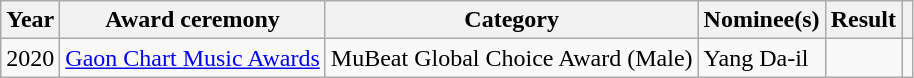<table class="wikitable sortable">
<tr>
<th>Year</th>
<th>Award ceremony</th>
<th>Category</th>
<th>Nominee(s)</th>
<th>Result</th>
<th></th>
</tr>
<tr>
<td>2020</td>
<td><a href='#'>Gaon Chart Music Awards</a></td>
<td>MuBeat Global Choice Award (Male)</td>
<td>Yang Da-il</td>
<td></td>
<td></td>
</tr>
</table>
